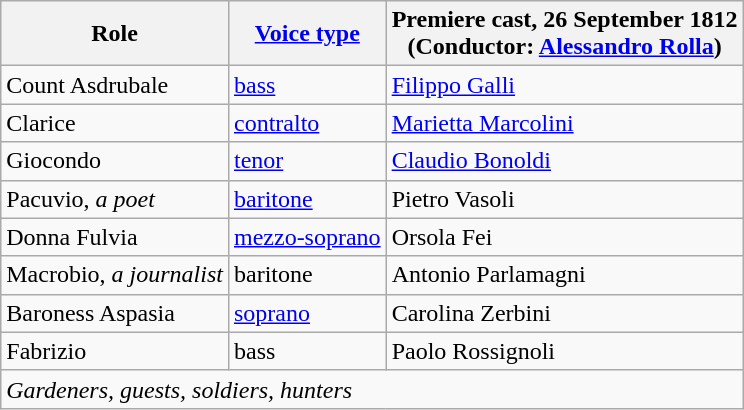<table class="wikitable">
<tr>
<th>Role</th>
<th><a href='#'>Voice type</a></th>
<th>Premiere cast, 26 September 1812<br>(Conductor: <a href='#'>Alessandro Rolla</a>)</th>
</tr>
<tr>
<td>Count Asdrubale</td>
<td><a href='#'>bass</a></td>
<td><a href='#'>Filippo Galli</a></td>
</tr>
<tr>
<td>Clarice</td>
<td><a href='#'>contralto</a></td>
<td><a href='#'>Marietta Marcolini</a></td>
</tr>
<tr>
<td>Giocondo</td>
<td><a href='#'>tenor</a></td>
<td><a href='#'>Claudio Bonoldi</a></td>
</tr>
<tr>
<td>Pacuvio, <em>a poet</em></td>
<td><a href='#'>baritone</a></td>
<td>Pietro Vasoli</td>
</tr>
<tr>
<td>Donna Fulvia</td>
<td><a href='#'>mezzo-soprano</a></td>
<td>Orsola Fei</td>
</tr>
<tr>
<td>Macrobio, <em>a journalist</em></td>
<td>baritone</td>
<td>Antonio Parlamagni</td>
</tr>
<tr>
<td>Baroness Aspasia</td>
<td><a href='#'>soprano</a></td>
<td>Carolina Zerbini</td>
</tr>
<tr>
<td>Fabrizio</td>
<td>bass</td>
<td>Paolo Rossignoli</td>
</tr>
<tr>
<td colspan="3"><em>Gardeners, guests, soldiers, hunters</em></td>
</tr>
</table>
